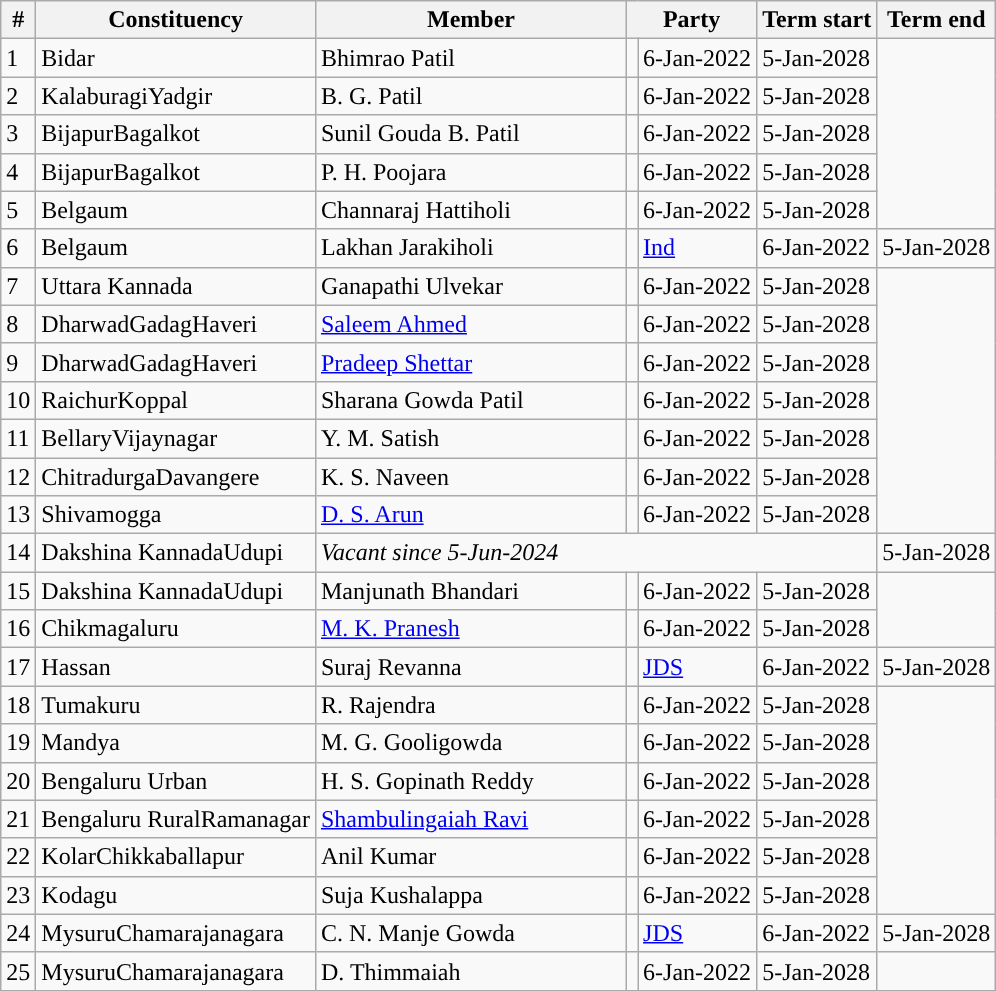<table class="wikitable sortable">
<tr>
<th>#</th>
<th>Constituency</th>
<th style="width:200px">Member</th>
<th colspan="2">Party</th>
<th>Term start</th>
<th>Term end</th>
</tr>
<tr>
<td>1</td>
<td>Bidar</td>
<td>Bhimrao Patil</td>
<td></td>
<td>6-Jan-2022</td>
<td>5-Jan-2028</td>
</tr>
<tr>
<td>2</td>
<td>KalaburagiYadgir</td>
<td>B. G. Patil</td>
<td></td>
<td>6-Jan-2022</td>
<td>5-Jan-2028</td>
</tr>
<tr>
<td>3</td>
<td>BijapurBagalkot</td>
<td>Sunil Gouda B. Patil</td>
<td></td>
<td>6-Jan-2022</td>
<td>5-Jan-2028</td>
</tr>
<tr>
<td>4</td>
<td>BijapurBagalkot</td>
<td>P. H. Poojara</td>
<td></td>
<td>6-Jan-2022</td>
<td>5-Jan-2028</td>
</tr>
<tr>
<td>5</td>
<td>Belgaum</td>
<td>Channaraj Hattiholi</td>
<td></td>
<td>6-Jan-2022</td>
<td>5-Jan-2028</td>
</tr>
<tr>
<td>6</td>
<td>Belgaum</td>
<td>Lakhan Jarakiholi</td>
<td></td>
<td><a href='#'>Ind</a></td>
<td>6-Jan-2022</td>
<td>5-Jan-2028</td>
</tr>
<tr>
<td>7</td>
<td>Uttara Kannada</td>
<td>Ganapathi Ulvekar</td>
<td></td>
<td>6-Jan-2022</td>
<td>5-Jan-2028</td>
</tr>
<tr>
<td>8</td>
<td>DharwadGadagHaveri</td>
<td><a href='#'>Saleem Ahmed</a></td>
<td></td>
<td>6-Jan-2022</td>
<td>5-Jan-2028</td>
</tr>
<tr>
<td>9</td>
<td>DharwadGadagHaveri</td>
<td><a href='#'>Pradeep Shettar</a></td>
<td></td>
<td>6-Jan-2022</td>
<td>5-Jan-2028</td>
</tr>
<tr>
<td>10</td>
<td>RaichurKoppal</td>
<td>Sharana Gowda Patil</td>
<td></td>
<td>6-Jan-2022</td>
<td>5-Jan-2028</td>
</tr>
<tr>
<td>11</td>
<td>BellaryVijaynagar</td>
<td>Y. M. Satish</td>
<td></td>
<td>6-Jan-2022</td>
<td>5-Jan-2028</td>
</tr>
<tr>
<td>12</td>
<td>ChitradurgaDavangere</td>
<td>K. S. Naveen</td>
<td></td>
<td>6-Jan-2022</td>
<td>5-Jan-2028</td>
</tr>
<tr>
<td>13</td>
<td>Shivamogga</td>
<td><a href='#'>D. S. Arun</a></td>
<td></td>
<td>6-Jan-2022</td>
<td>5-Jan-2028</td>
</tr>
<tr>
<td>14</td>
<td>Dakshina KannadaUdupi</td>
<td colspan="4"><em>Vacant since 5-Jun-2024</em></td>
<td>5-Jan-2028</td>
</tr>
<tr>
<td>15</td>
<td>Dakshina KannadaUdupi</td>
<td>Manjunath Bhandari</td>
<td></td>
<td>6-Jan-2022</td>
<td>5-Jan-2028</td>
</tr>
<tr>
<td>16</td>
<td>Chikmagaluru</td>
<td><a href='#'>M. K. Pranesh</a></td>
<td></td>
<td>6-Jan-2022</td>
<td>5-Jan-2028</td>
</tr>
<tr>
<td>17</td>
<td>Hassan</td>
<td>Suraj Revanna</td>
<td></td>
<td><a href='#'>JDS</a></td>
<td>6-Jan-2022</td>
<td>5-Jan-2028</td>
</tr>
<tr>
<td>18</td>
<td>Tumakuru</td>
<td>R. Rajendra</td>
<td></td>
<td>6-Jan-2022</td>
<td>5-Jan-2028</td>
</tr>
<tr>
<td>19</td>
<td>Mandya</td>
<td>M. G. Gooligowda</td>
<td></td>
<td>6-Jan-2022</td>
<td>5-Jan-2028</td>
</tr>
<tr>
<td>20</td>
<td>Bengaluru Urban</td>
<td>H. S. Gopinath Reddy</td>
<td></td>
<td>6-Jan-2022</td>
<td>5-Jan-2028</td>
</tr>
<tr>
<td>21</td>
<td>Bengaluru RuralRamanagar</td>
<td><a href='#'>Shambulingaiah Ravi</a></td>
<td></td>
<td>6-Jan-2022</td>
<td>5-Jan-2028</td>
</tr>
<tr>
<td>22</td>
<td>KolarChikkaballapur</td>
<td>Anil Kumar</td>
<td></td>
<td>6-Jan-2022</td>
<td>5-Jan-2028</td>
</tr>
<tr>
<td>23</td>
<td>Kodagu</td>
<td>Suja Kushalappa</td>
<td></td>
<td>6-Jan-2022</td>
<td>5-Jan-2028</td>
</tr>
<tr>
<td>24</td>
<td>MysuruChamarajanagara</td>
<td>C. N. Manje Gowda</td>
<td></td>
<td><a href='#'>JDS</a></td>
<td>6-Jan-2022</td>
<td>5-Jan-2028</td>
</tr>
<tr>
<td>25</td>
<td>MysuruChamarajanagara</td>
<td>D. Thimmaiah</td>
<td></td>
<td>6-Jan-2022</td>
<td>5-Jan-2028</td>
</tr>
</table>
